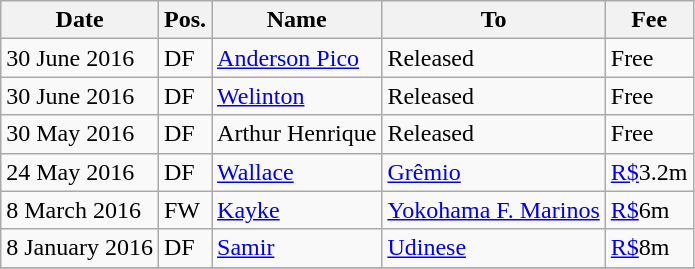<table class="wikitable">
<tr>
<th>Date</th>
<th>Pos.</th>
<th>Name</th>
<th>To</th>
<th>Fee</th>
</tr>
<tr>
<td>30 June 2016</td>
<td>DF</td>
<td> <a href='#'>Anderson Pico</a></td>
<td>Released</td>
<td>Free</td>
</tr>
<tr>
<td>30 June 2016</td>
<td>DF</td>
<td> <a href='#'>Welinton</a></td>
<td>Released</td>
<td>Free</td>
</tr>
<tr>
<td>30 May 2016</td>
<td>DF</td>
<td> Arthur Henrique</td>
<td>Released</td>
<td>Free</td>
</tr>
<tr>
<td>24 May 2016</td>
<td>DF</td>
<td> <a href='#'>Wallace</a></td>
<td> <a href='#'>Grêmio</a></td>
<td><a href='#'>R$</a>3.2m</td>
</tr>
<tr>
<td>8 March 2016</td>
<td>FW</td>
<td> <a href='#'>Kayke</a></td>
<td> <a href='#'>Yokohama F. Marinos</a></td>
<td><a href='#'>R$</a>6m</td>
</tr>
<tr>
<td>8 January 2016</td>
<td>DF</td>
<td> <a href='#'>Samir</a></td>
<td> <a href='#'>Udinese</a></td>
<td><a href='#'>R$</a>8m</td>
</tr>
<tr>
</tr>
</table>
